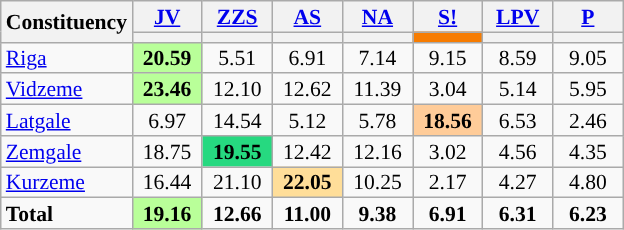<table class="wikitable sortable" style="text-align:center;font-size:90%;line-height:14px">
<tr>
<th rowspan="2" class="wikitable sortable">Constituency</th>
<th class="wikitable sortable" style="width:40px;"><a href='#'>JV</a></th>
<th class="wikitable sortable" style="width:40px;"><a href='#'>ZZS</a></th>
<th class="wikitable sortable" style="width:40px;"><a href='#'>AS</a></th>
<th class="wikitable sortable" style="width:40px;"><a href='#'>NA</a></th>
<th class="wikitable sortable" style="width:40px;"><a href='#'>S!</a></th>
<th class="wikitable sortable" style="width:40px;"><a href='#'>LPV</a></th>
<th class="wikitable sortable" style="width:40px;"><a href='#'>P</a></th>
</tr>
<tr>
<th class="wikitable sortable" style="background:"></th>
<th class="wikitable sortable" style="background:"></th>
<th class="wikitable sortable" style="background:"></th>
<th class="wikitable sortable" style="background:"></th>
<th class="wikitable sortable" style="background:#F77C01;"></th>
<th class="wikitable sortable" style="background:"></th>
<th class="wikitable sortable" style="background:"></th>
</tr>
<tr>
<td align="left"><a href='#'>Riga</a></td>
<td style="background:#b9ff99;"><strong>20.59</strong></td>
<td>5.51</td>
<td>6.91</td>
<td>7.14</td>
<td>9.15</td>
<td>8.59</td>
<td>9.05</td>
</tr>
<tr>
<td align="left"><a href='#'>Vidzeme</a></td>
<td style="background:#b9ff99;"><strong>23.46</strong></td>
<td>12.10</td>
<td>12.62</td>
<td>11.39</td>
<td>3.04</td>
<td>5.14</td>
<td>5.95</td>
</tr>
<tr>
<td align="left"><a href='#'>Latgale</a></td>
<td>6.97</td>
<td>14.54</td>
<td>5.12</td>
<td>5.78</td>
<td style="background:#ffcc99;"><strong>18.56</strong></td>
<td>6.53</td>
<td>2.46</td>
</tr>
<tr>
<td align="left"><a href='#'>Zemgale</a></td>
<td>18.75</td>
<td style="background:#26d980;"><strong>19.55</strong></td>
<td>12.42</td>
<td>12.16</td>
<td>3.02</td>
<td>4.56</td>
<td>4.35</td>
</tr>
<tr>
<td align="left"><a href='#'>Kurzeme</a></td>
<td>16.44</td>
<td>21.10</td>
<td style="background:#ffde99;"><strong>22.05</strong></td>
<td>10.25</td>
<td>2.17</td>
<td>4.27</td>
<td>4.80</td>
</tr>
<tr class="sortbottom">
<td align="left"><strong>Total</strong></td>
<td style="background:#b9ff99;"><strong>19.16</strong></td>
<td><strong>12.66</strong></td>
<td><strong>11.00</strong></td>
<td><strong>9.38</strong></td>
<td><strong>6.91</strong></td>
<td><strong>6.31</strong></td>
<td><strong>6.23</strong></td>
</tr>
</table>
